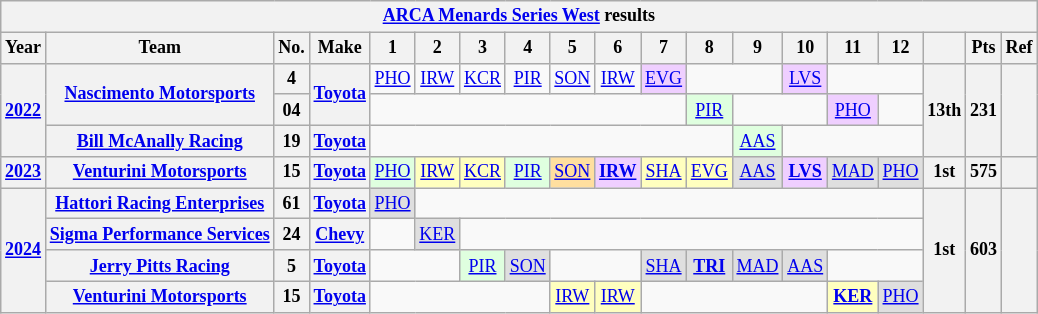<table class="wikitable" style="text-align:center; font-size:75%">
<tr>
<th colspan="19"><a href='#'>ARCA Menards Series West</a> results</th>
</tr>
<tr>
<th>Year</th>
<th>Team</th>
<th>No.</th>
<th>Make</th>
<th>1</th>
<th>2</th>
<th>3</th>
<th>4</th>
<th>5</th>
<th>6</th>
<th>7</th>
<th>8</th>
<th>9</th>
<th>10</th>
<th>11</th>
<th>12</th>
<th></th>
<th>Pts</th>
<th>Ref</th>
</tr>
<tr>
<th rowspan=3><a href='#'>2022</a></th>
<th rowspan=2><a href='#'>Nascimento Motorsports</a></th>
<th>4</th>
<th rowspan=2><a href='#'>Toyota</a></th>
<td><a href='#'>PHO</a></td>
<td><a href='#'>IRW</a></td>
<td><a href='#'>KCR</a></td>
<td><a href='#'>PIR</a></td>
<td><a href='#'>SON</a></td>
<td><a href='#'>IRW</a></td>
<td style="background:#EFCFFF;"><a href='#'>EVG</a><br></td>
<td colspan=2></td>
<td style="background:#EFCFFF;"><a href='#'>LVS</a><br></td>
<td colspan=2></td>
<th rowspan=3>13th</th>
<th rowspan=3>231</th>
<th rowspan=3></th>
</tr>
<tr>
<th>04</th>
<td colspan=7></td>
<td style="background:#DFFFDF;"><a href='#'>PIR</a><br></td>
<td colspan=2></td>
<td style="background:#EFCFFF;"><a href='#'>PHO</a><br></td>
<td></td>
</tr>
<tr>
<th><a href='#'>Bill McAnally Racing</a></th>
<th>19</th>
<th><a href='#'>Toyota</a></th>
<td colspan=8></td>
<td style="background:#DFFFDF;"><a href='#'>AAS</a><br></td>
<td colspan=3></td>
</tr>
<tr>
<th><a href='#'>2023</a></th>
<th><a href='#'>Venturini Motorsports</a></th>
<th>15</th>
<th><a href='#'>Toyota</a></th>
<td style="background:#DFFFDF;"><a href='#'>PHO</a><br></td>
<td style="background:#FFFFBF;"><a href='#'>IRW</a><br></td>
<td style="background:#FFFFBF;"><a href='#'>KCR</a><br></td>
<td style="background:#DFFFDF;"><a href='#'>PIR</a><br></td>
<td style="background:#FFDF9F;"><a href='#'>SON</a><br></td>
<td style="background:#EFCFFF;"><strong><a href='#'>IRW</a></strong><br></td>
<td style="background:#FFFFBF;"><a href='#'>SHA</a><br></td>
<td style="background:#FFFFBF;"><a href='#'>EVG</a><br></td>
<td style="background:#DFDFDF;"><a href='#'>AAS</a><br></td>
<td style="background:#EFCFFF;"><strong><a href='#'>LVS</a></strong><br></td>
<td style="background:#DFDFDF;"><a href='#'>MAD</a><br></td>
<td style="background:#DFDFDF;"><a href='#'>PHO</a><br></td>
<th>1st</th>
<th>575</th>
<th></th>
</tr>
<tr>
<th rowspan=4><a href='#'>2024</a></th>
<th><a href='#'>Hattori Racing Enterprises</a></th>
<th>61</th>
<th><a href='#'>Toyota</a></th>
<td style="background:#DFDFDF;"><a href='#'>PHO</a><br></td>
<td colspan=11></td>
<th rowspan=4>1st</th>
<th rowspan=4>603</th>
<th rowspan=4></th>
</tr>
<tr>
<th><a href='#'>Sigma Performance Services</a></th>
<th>24</th>
<th><a href='#'>Chevy</a></th>
<td></td>
<td style="background:#DFDFDF;"><a href='#'>KER</a><br></td>
<td colspan=10></td>
</tr>
<tr>
<th><a href='#'>Jerry Pitts Racing</a></th>
<th>5</th>
<th><a href='#'>Toyota</a></th>
<td colspan=2></td>
<td style="background:#DFFFDF;"><a href='#'>PIR</a><br></td>
<td style="background:#DFDFDF;"><a href='#'>SON</a><br></td>
<td colspan=2></td>
<td style="background:#DFDFDF;"><a href='#'>SHA</a><br></td>
<td style="background:#DFDFDF;"><strong><a href='#'>TRI</a></strong><br></td>
<td style="background:#DFDFDF;"><a href='#'>MAD</a><br></td>
<td style="background:#DFDFDF;"><a href='#'>AAS</a><br></td>
<td colspan=2></td>
</tr>
<tr>
<th><a href='#'>Venturini Motorsports</a></th>
<th>15</th>
<th><a href='#'>Toyota</a></th>
<td colspan=4></td>
<td style="background:#FFFFBF;"><a href='#'>IRW</a><br></td>
<td style="background:#FFFFBF;"><a href='#'>IRW</a><br></td>
<td colspan=4></td>
<td style="background:#FFFFBF;"><strong><a href='#'>KER</a></strong><br></td>
<td style="background:#DFDFDF;"><a href='#'>PHO</a><br></td>
</tr>
</table>
